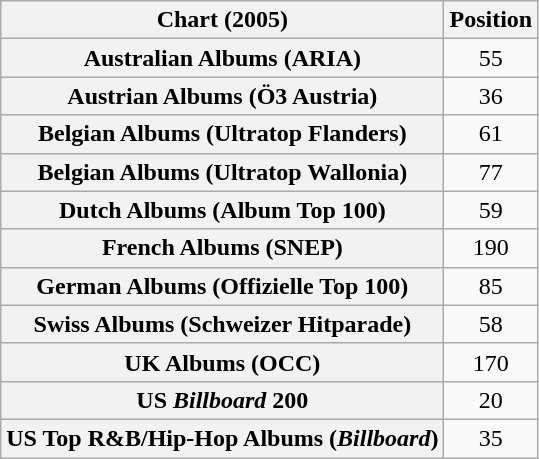<table class="wikitable sortable plainrowheaders" style="text-align:center">
<tr>
<th scope="col">Chart (2005)</th>
<th scope="col">Position</th>
</tr>
<tr>
<th scope="row">Australian Albums (ARIA)</th>
<td>55</td>
</tr>
<tr>
<th scope="row">Austrian Albums (Ö3 Austria)</th>
<td>36</td>
</tr>
<tr>
<th scope="row">Belgian Albums (Ultratop Flanders)</th>
<td>61</td>
</tr>
<tr>
<th scope="row">Belgian Albums (Ultratop Wallonia)</th>
<td>77</td>
</tr>
<tr>
<th scope="row">Dutch Albums (Album Top 100)</th>
<td>59</td>
</tr>
<tr>
<th scope="row">French Albums (SNEP)</th>
<td>190</td>
</tr>
<tr>
<th scope="row">German Albums (Offizielle Top 100)</th>
<td>85</td>
</tr>
<tr>
<th scope="row">Swiss Albums (Schweizer Hitparade)</th>
<td>58</td>
</tr>
<tr>
<th scope="row">UK Albums (OCC)</th>
<td>170</td>
</tr>
<tr>
<th scope="row">US <em>Billboard</em> 200</th>
<td>20</td>
</tr>
<tr>
<th scope="row">US Top R&B/Hip-Hop Albums (<em>Billboard</em>)</th>
<td>35</td>
</tr>
</table>
